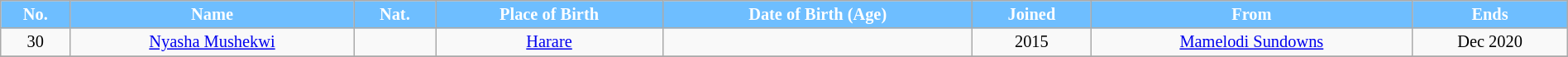<table class="wikitable" style="text-align:center; font-size:85%; width:100%;">
<tr>
<th style="background:#6ebeff; color:white; text-align:center;">No.</th>
<th style="background:#6ebeff; color:white; text-align:center;">Name</th>
<th style="background:#6ebeff; color:white; text-align:center;">Nat.</th>
<th style="background:#6ebeff; color:white; text-align:center;">Place of Birth</th>
<th style="background:#6ebeff; color:white; text-align:center;">Date of Birth (Age)</th>
<th style="background:#6ebeff; color:white; text-align:center;">Joined</th>
<th style="background:#6ebeff; color:white; text-align:center;">From</th>
<th style="background:#6ebeff; color:white; text-align:center;">Ends</th>
</tr>
<tr>
<td>30</td>
<td><a href='#'>Nyasha Mushekwi</a></td>
<td></td>
<td>  <a href='#'>Harare</a></td>
<td></td>
<td>2015</td>
<td> <a href='#'>Mamelodi Sundowns</a></td>
<td>Dec 2020</td>
</tr>
<tr>
</tr>
</table>
